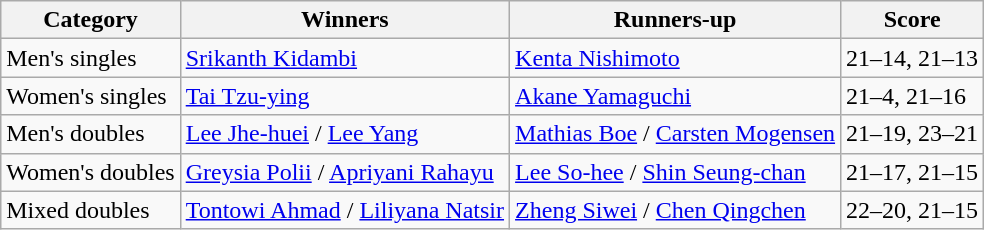<table class=wikitable style="white-space:nowrap;">
<tr>
<th>Category</th>
<th>Winners</th>
<th>Runners-up</th>
<th>Score</th>
</tr>
<tr>
<td>Men's singles</td>
<td> <a href='#'>Srikanth Kidambi</a></td>
<td> <a href='#'>Kenta Nishimoto</a></td>
<td>21–14, 21–13</td>
</tr>
<tr>
<td>Women's singles</td>
<td> <a href='#'>Tai Tzu-ying</a></td>
<td> <a href='#'>Akane Yamaguchi</a></td>
<td>21–4, 21–16</td>
</tr>
<tr>
<td>Men's doubles</td>
<td> <a href='#'>Lee Jhe-huei</a> / <a href='#'>Lee Yang</a></td>
<td> <a href='#'>Mathias Boe</a> / <a href='#'>Carsten Mogensen</a></td>
<td>21–19, 23–21</td>
</tr>
<tr>
<td>Women's doubles</td>
<td> <a href='#'>Greysia Polii</a> / <a href='#'>Apriyani Rahayu</a></td>
<td> <a href='#'>Lee So-hee</a> / <a href='#'>Shin Seung-chan</a></td>
<td>21–17, 21–15</td>
</tr>
<tr>
<td>Mixed doubles</td>
<td> <a href='#'>Tontowi Ahmad</a> / <a href='#'>Liliyana Natsir</a></td>
<td> <a href='#'>Zheng Siwei</a> / <a href='#'>Chen Qingchen</a></td>
<td>22–20, 21–15</td>
</tr>
</table>
